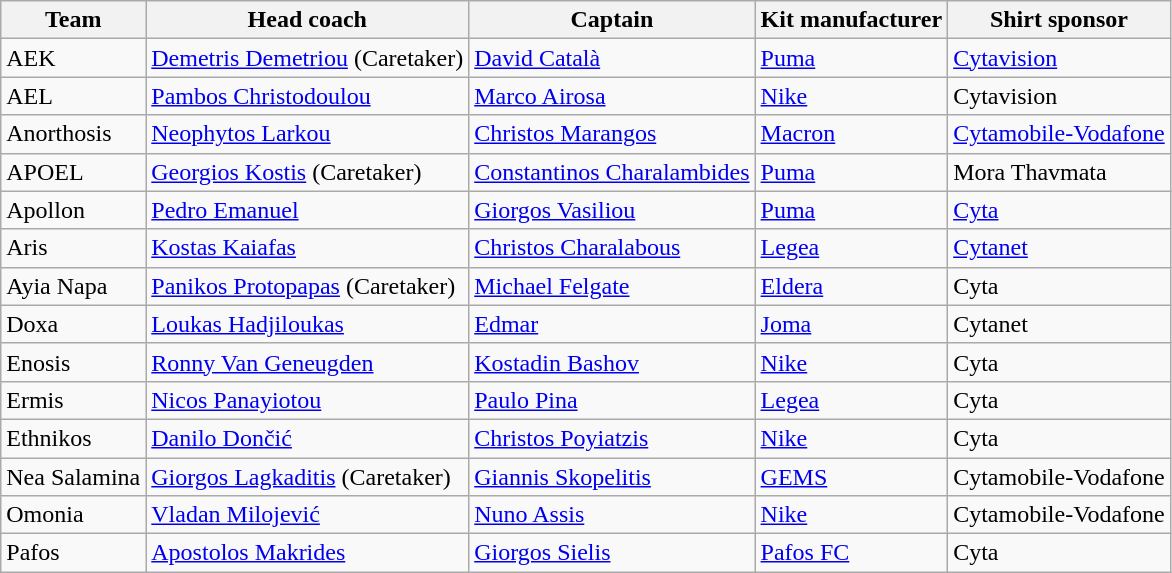<table class="wikitable sortable" style="text-align: left;">
<tr>
<th>Team</th>
<th>Head coach</th>
<th>Captain</th>
<th>Kit manufacturer</th>
<th>Shirt sponsor</th>
</tr>
<tr>
<td>AEK</td>
<td> <a href='#'>Demetris Demetriou</a> (Caretaker)</td>
<td> <a href='#'>David Català</a></td>
<td><a href='#'>Puma</a></td>
<td><a href='#'>Cytavision</a></td>
</tr>
<tr>
<td>AEL</td>
<td> <a href='#'>Pambos Christodoulou</a></td>
<td> <a href='#'>Marco Airosa</a></td>
<td><a href='#'>Nike</a></td>
<td>Cytavision</td>
</tr>
<tr>
<td>Anorthosis</td>
<td> <a href='#'>Neophytos Larkou</a></td>
<td> <a href='#'>Christos Marangos</a></td>
<td><a href='#'>Macron</a></td>
<td><a href='#'>Cytamobile-Vodafone</a></td>
</tr>
<tr>
<td>APOEL</td>
<td> <a href='#'>Georgios Kostis</a> (Caretaker)</td>
<td> <a href='#'>Constantinos Charalambides</a></td>
<td><a href='#'>Puma</a></td>
<td>Mora Thavmata</td>
</tr>
<tr>
<td>Apollon</td>
<td> <a href='#'>Pedro Emanuel</a></td>
<td> <a href='#'>Giorgos Vasiliou</a></td>
<td><a href='#'>Puma</a></td>
<td><a href='#'>Cyta</a></td>
</tr>
<tr>
<td>Aris</td>
<td> <a href='#'>Kostas Kaiafas</a></td>
<td> <a href='#'>Christos Charalabous</a></td>
<td><a href='#'>Legea</a></td>
<td><a href='#'>Cytanet</a></td>
</tr>
<tr>
<td>Ayia Napa</td>
<td> <a href='#'>Panikos Protopapas</a> (Caretaker)</td>
<td> <a href='#'>Michael Felgate</a></td>
<td><a href='#'>Eldera</a></td>
<td>Cyta</td>
</tr>
<tr>
<td>Doxa</td>
<td> <a href='#'>Loukas Hadjiloukas</a></td>
<td> <a href='#'>Edmar</a></td>
<td><a href='#'>Joma</a></td>
<td>Cytanet</td>
</tr>
<tr>
<td>Enosis</td>
<td> <a href='#'>Ronny Van Geneugden</a></td>
<td> <a href='#'>Kostadin Bashov</a></td>
<td><a href='#'>Nike</a></td>
<td>Cyta</td>
</tr>
<tr>
<td>Ermis</td>
<td> <a href='#'>Nicos Panayiotou</a></td>
<td> <a href='#'>Paulo Pina</a></td>
<td><a href='#'>Legea</a></td>
<td>Cyta</td>
</tr>
<tr>
<td>Ethnikos</td>
<td> <a href='#'>Danilo Dončić</a></td>
<td> <a href='#'>Christos Poyiatzis</a></td>
<td><a href='#'>Nike</a></td>
<td>Cyta</td>
</tr>
<tr>
<td>Nea Salamina</td>
<td> <a href='#'>Giorgos Lagkaditis</a> (Caretaker)</td>
<td> <a href='#'>Giannis Skopelitis</a></td>
<td><a href='#'>GEMS</a></td>
<td>Cytamobile-Vodafone</td>
</tr>
<tr>
<td>Omonia</td>
<td> <a href='#'>Vladan Milojević</a></td>
<td> <a href='#'>Nuno Assis</a></td>
<td><a href='#'>Nike</a></td>
<td>Cytamobile-Vodafone</td>
</tr>
<tr>
<td>Pafos</td>
<td> <a href='#'>Apostolos Makrides</a></td>
<td> <a href='#'>Giorgos Sielis</a></td>
<td><a href='#'>Pafos FC</a></td>
<td>Cyta</td>
</tr>
</table>
